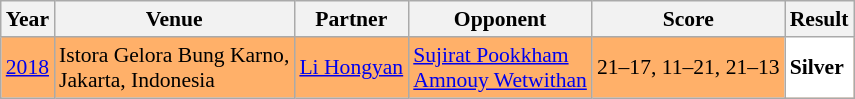<table class="sortable wikitable" style="font-size: 90%;">
<tr>
<th>Year</th>
<th>Venue</th>
<th>Partner</th>
<th>Opponent</th>
<th>Score</th>
<th>Result</th>
</tr>
<tr style="background:#FFB069">
<td align="center"><a href='#'>2018</a></td>
<td align="left">Istora Gelora Bung Karno,<br>Jakarta, Indonesia</td>
<td align="left"> <a href='#'>Li Hongyan</a></td>
<td align="left"> <a href='#'>Sujirat Pookkham</a><br> <a href='#'>Amnouy Wetwithan</a></td>
<td align="left">21–17, 11–21, 21–13</td>
<td style="text-align:left; background:white"> <strong>Silver</strong></td>
</tr>
</table>
